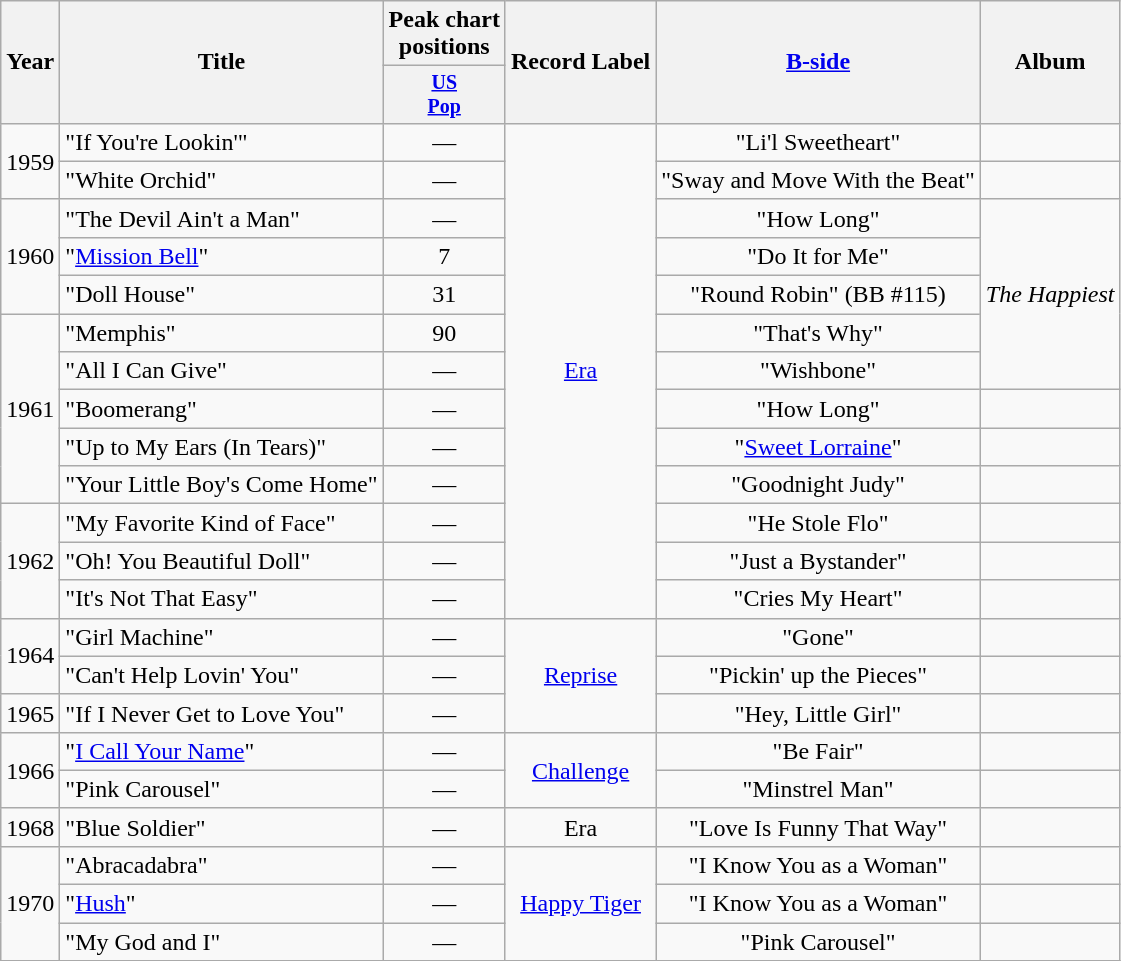<table class="wikitable" style=text-align:center;>
<tr>
<th rowspan="2">Year</th>
<th rowspan="2">Title</th>
<th colspan="1">Peak chart<br>positions</th>
<th rowspan="2">Record Label</th>
<th rowspan="2"><a href='#'>B-side</a></th>
<th rowspan="2">Album</th>
</tr>
<tr style="font-size:smaller;">
<th align=centre><a href='#'>US<br>Pop</a></th>
</tr>
<tr>
<td rowspan="2">1959</td>
<td align=left>"If You're Lookin'"</td>
<td>—</td>
<td rowspan="13"><a href='#'>Era</a></td>
<td>"Li'l Sweetheart"</td>
<td rowspan="1"></td>
</tr>
<tr>
<td align=left>"White Orchid"</td>
<td>—</td>
<td>"Sway and Move With the Beat"</td>
<td rowspan=""></td>
</tr>
<tr>
<td rowspan="3">1960</td>
<td align=left>"The Devil Ain't a Man"</td>
<td>—</td>
<td>"How Long"</td>
<td rowspan="5"><em>The Happiest</em></td>
</tr>
<tr>
<td align=left>"<a href='#'>Mission Bell</a>"</td>
<td>7</td>
<td>"Do It for Me"</td>
</tr>
<tr>
<td align=left>"Doll House"</td>
<td>31</td>
<td>"Round Robin" (BB #115)</td>
</tr>
<tr>
<td rowspan="5">1961</td>
<td align=left>"Memphis"</td>
<td>90</td>
<td>"That's Why"</td>
</tr>
<tr>
<td align=left>"All I Can Give"</td>
<td>—</td>
<td>"Wishbone"</td>
</tr>
<tr>
<td align=left>"Boomerang"</td>
<td>—</td>
<td>"How Long"</td>
<td rowspan=""></td>
</tr>
<tr>
<td align=left>"Up to My Ears (In Tears)"</td>
<td>—</td>
<td>"<a href='#'>Sweet Lorraine</a>"</td>
<td rowspan=""></td>
</tr>
<tr>
<td align=left>"Your Little Boy's Come Home"</td>
<td>—</td>
<td>"Goodnight Judy"</td>
<td rowspan=""></td>
</tr>
<tr>
<td rowspan="3">1962</td>
<td align=left>"My Favorite Kind of Face"</td>
<td>—</td>
<td>"He Stole Flo"</td>
<td rowspan=""></td>
</tr>
<tr>
<td align=left>"Oh! You Beautiful Doll"</td>
<td>—</td>
<td>"Just a Bystander"</td>
<td rowspan=""></td>
</tr>
<tr>
<td align=left>"It's Not That Easy"</td>
<td>—</td>
<td>"Cries My Heart"</td>
<td rowspan=""></td>
</tr>
<tr>
<td rowspan="2">1964</td>
<td align=left>"Girl Machine"</td>
<td>—</td>
<td rowspan="3"><a href='#'>Reprise</a></td>
<td>"Gone"</td>
<td rowspan=""></td>
</tr>
<tr>
<td align=left>"Can't Help Lovin' You"</td>
<td>—</td>
<td>"Pickin' up the Pieces"</td>
<td rowspan=""></td>
</tr>
<tr>
<td rowspan="1">1965</td>
<td align=left>"If I Never Get to Love You"</td>
<td>—</td>
<td>"Hey, Little Girl"</td>
<td rowspan=""></td>
</tr>
<tr>
<td rowspan="2">1966</td>
<td align=left>"<a href='#'>I Call Your Name</a>"</td>
<td>—</td>
<td rowspan="2"><a href='#'>Challenge</a></td>
<td>"Be Fair"</td>
<td rowspan=""></td>
</tr>
<tr>
<td align=left>"Pink Carousel"</td>
<td>—</td>
<td>"Minstrel Man"</td>
<td rowspan=""></td>
</tr>
<tr>
<td rowspan="1">1968</td>
<td align=left>"Blue Soldier"</td>
<td>—</td>
<td rowspan="1">Era</td>
<td>"Love Is Funny That Way"</td>
<td rowspan=""></td>
</tr>
<tr>
<td rowspan="3">1970</td>
<td align=left>"Abracadabra"</td>
<td>—</td>
<td rowspan="3"><a href='#'>Happy Tiger</a></td>
<td>"I Know You as a Woman"</td>
<td rowspan=""></td>
</tr>
<tr>
<td align=left>"<a href='#'>Hush</a>"</td>
<td>—</td>
<td>"I Know You as a Woman"</td>
<td rowspan=""></td>
</tr>
<tr>
<td align=left>"My God and I"</td>
<td>—</td>
<td>"Pink Carousel"</td>
<td rowspan=""></td>
</tr>
<tr>
</tr>
</table>
